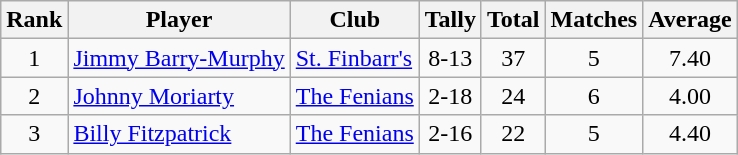<table class="wikitable">
<tr>
<th>Rank</th>
<th>Player</th>
<th>Club</th>
<th>Tally</th>
<th>Total</th>
<th>Matches</th>
<th>Average</th>
</tr>
<tr>
<td rowspan=1 align=center>1</td>
<td><a href='#'>Jimmy Barry-Murphy</a></td>
<td><a href='#'>St. Finbarr's</a></td>
<td align=center>8-13</td>
<td align=center>37</td>
<td align=center>5</td>
<td align=center>7.40</td>
</tr>
<tr>
<td rowspan=1 align=center>2</td>
<td><a href='#'>Johnny Moriarty</a></td>
<td><a href='#'>The Fenians</a></td>
<td align=center>2-18</td>
<td align=center>24</td>
<td align=center>6</td>
<td align=center>4.00</td>
</tr>
<tr>
<td rowspan=1 align=center>3</td>
<td><a href='#'>Billy Fitzpatrick</a></td>
<td><a href='#'>The Fenians</a></td>
<td align=center>2-16</td>
<td align=center>22</td>
<td align=center>5</td>
<td align=center>4.40</td>
</tr>
</table>
